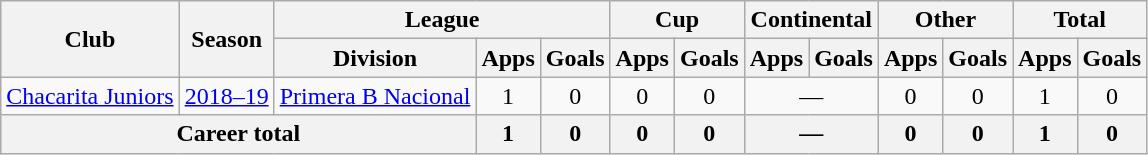<table class="wikitable" style="text-align:center">
<tr>
<th rowspan="2">Club</th>
<th rowspan="2">Season</th>
<th colspan="3">League</th>
<th colspan="2">Cup</th>
<th colspan="2">Continental</th>
<th colspan="2">Other</th>
<th colspan="2">Total</th>
</tr>
<tr>
<th>Division</th>
<th>Apps</th>
<th>Goals</th>
<th>Apps</th>
<th>Goals</th>
<th>Apps</th>
<th>Goals</th>
<th>Apps</th>
<th>Goals</th>
<th>Apps</th>
<th>Goals</th>
</tr>
<tr>
<td rowspan="1"><a href='#'>Chacarita Juniors</a></td>
<td><a href='#'>2018–19</a></td>
<td rowspan="1"><a href='#'>Primera B Nacional</a></td>
<td>1</td>
<td>0</td>
<td>0</td>
<td>0</td>
<td colspan="2">—</td>
<td>0</td>
<td>0</td>
<td>1</td>
<td>0</td>
</tr>
<tr>
<th colspan="3">Career total</th>
<th>1</th>
<th>0</th>
<th>0</th>
<th>0</th>
<th colspan="2">—</th>
<th>0</th>
<th>0</th>
<th>1</th>
<th>0</th>
</tr>
</table>
